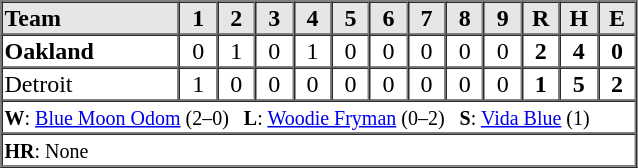<table border=1 cellspacing=0 width=425 style="margin-left:3em;">
<tr style="text-align:center; background-color:#e6e6e6;">
<th align=left width=28%>Team</th>
<th width=6%>1</th>
<th width=6%>2</th>
<th width=6%>3</th>
<th width=6%>4</th>
<th width=6%>5</th>
<th width=6%>6</th>
<th width=6%>7</th>
<th width=6%>8</th>
<th width=6%>9</th>
<th width=6%>R</th>
<th width=6%>H</th>
<th width=6%>E</th>
</tr>
<tr style="text-align:center;">
<td align=left><strong>Oakland</strong></td>
<td>0</td>
<td>1</td>
<td>0</td>
<td>1</td>
<td>0</td>
<td>0</td>
<td>0</td>
<td>0</td>
<td>0</td>
<td><strong>2</strong></td>
<td><strong>4</strong></td>
<td><strong>0</strong></td>
</tr>
<tr style="text-align:center;">
<td align=left>Detroit</td>
<td>1</td>
<td>0</td>
<td>0</td>
<td>0</td>
<td>0</td>
<td>0</td>
<td>0</td>
<td>0</td>
<td>0</td>
<td><strong>1</strong></td>
<td><strong>5</strong></td>
<td><strong>2</strong></td>
</tr>
<tr style="text-align:left;">
<td colspan=13><small><strong>W</strong>: <a href='#'>Blue Moon Odom</a> (2–0)   <strong>L</strong>: <a href='#'>Woodie Fryman</a> (0–2)   <strong>S</strong>: <a href='#'>Vida Blue</a> (1)</small></td>
</tr>
<tr style="text-align:left;">
<td colspan=13><small><strong>HR</strong>: None</small></td>
</tr>
</table>
